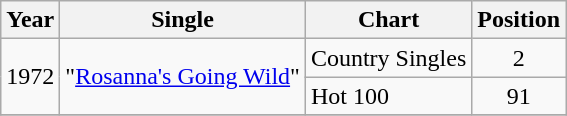<table class="wikitable">
<tr>
<th>Year</th>
<th>Single</th>
<th>Chart</th>
<th>Position</th>
</tr>
<tr>
<td rowspan=2>1972</td>
<td rowspan=2>"<a href='#'>Rosanna's Going Wild</a>"</td>
<td>Country Singles</td>
<td align="center">2</td>
</tr>
<tr>
<td>Hot 100</td>
<td align="center">91</td>
</tr>
<tr>
</tr>
</table>
